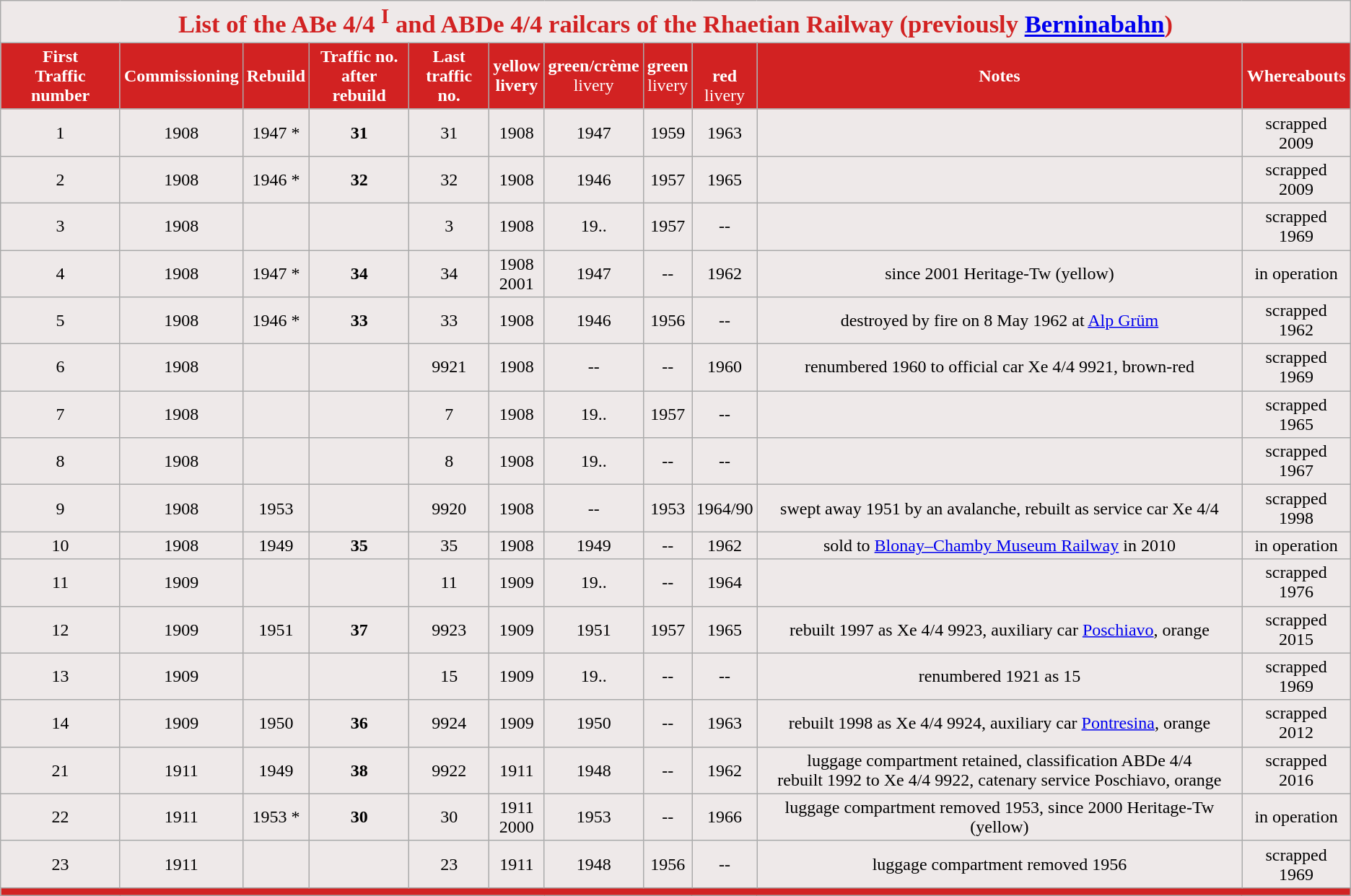<table class="wikitable">
<tr bgcolor="#EEE9E9" align="center" span style="color:#D22222">
<td colspan="11"><big><big><strong>List of the ABe 4/4 <sup>I</sup> and ABDe 4/4 railcars of the Rhaetian Railway (previously <a href='#'>Berninabahn</a>)</strong></big></big></td>
</tr>
<tr bgcolor="#D22222" align="center" span style="color:#ffffff">
<td><strong>First<br>Traffic number</strong></td>
<td><strong>Commissioning</strong></td>
<td><strong>Rebuild</strong></td>
<td><strong>Traffic no.<br>after rebuild</strong></td>
<td><strong>Last<br>traffic no.</strong></td>
<td><strong>yellow<br>livery</strong></td>
<td><strong>green/crème</strong><br>livery</td>
<td><strong>green</strong><br>livery</td>
<td><strong><br>red</strong><br>livery</td>
<td><strong>Notes</strong></td>
<td><strong>Whereabouts</strong></td>
</tr>
<tr bgcolor="#EEE9E9" align="center">
<td>1</td>
<td>1908</td>
<td>1947 *</td>
<td><strong>31</strong></td>
<td>31</td>
<td>1908</td>
<td>1947</td>
<td>1959</td>
<td>1963</td>
<td></td>
<td>scrapped 2009</td>
</tr>
<tr bgcolor="#EEE9E9" align="center">
<td>2</td>
<td>1908</td>
<td>1946 *</td>
<td><strong>32</strong></td>
<td>32</td>
<td>1908</td>
<td>1946</td>
<td>1957</td>
<td>1965</td>
<td></td>
<td>scrapped 2009</td>
</tr>
<tr bgcolor="#EEE9E9" align="center">
<td>3</td>
<td>1908</td>
<td></td>
<td></td>
<td>3</td>
<td>1908</td>
<td>19..</td>
<td>1957</td>
<td>--</td>
<td></td>
<td>scrapped 1969</td>
</tr>
<tr bgcolor="#EEE9E9" align="center">
<td>4</td>
<td>1908</td>
<td>1947 *</td>
<td><strong>34</strong></td>
<td>34</td>
<td>1908<br>2001</td>
<td>1947</td>
<td>--</td>
<td>1962</td>
<td>since 2001 Heritage-Tw (yellow)</td>
<td>in operation</td>
</tr>
<tr bgcolor="#EEE9E9" align="center">
<td>5</td>
<td>1908</td>
<td>1946 *</td>
<td><strong>33</strong></td>
<td>33</td>
<td>1908</td>
<td>1946</td>
<td>1956</td>
<td>--</td>
<td>destroyed by fire on 8 May 1962 at <a href='#'>Alp Grüm</a></td>
<td>scrapped 1962</td>
</tr>
<tr bgcolor="#EEE9E9" align="center">
<td>6</td>
<td>1908</td>
<td></td>
<td></td>
<td>9921</td>
<td>1908</td>
<td>--</td>
<td>--</td>
<td>1960</td>
<td>renumbered 1960 to official car Xe 4/4 9921, brown-red</td>
<td>scrapped 1969</td>
</tr>
<tr bgcolor="#EEE9E9" align="center">
<td>7</td>
<td>1908</td>
<td></td>
<td></td>
<td>7</td>
<td>1908</td>
<td>19..</td>
<td>1957</td>
<td>--</td>
<td></td>
<td>scrapped 1965</td>
</tr>
<tr bgcolor="#EEE9E9" align="center">
<td>8</td>
<td>1908</td>
<td></td>
<td></td>
<td>8</td>
<td>1908</td>
<td>19..</td>
<td>--</td>
<td>--</td>
<td></td>
<td>scrapped 1967</td>
</tr>
<tr bgcolor="#EEE9E9" align="center">
<td>9</td>
<td>1908</td>
<td>1953</td>
<td></td>
<td>9920</td>
<td>1908</td>
<td>--</td>
<td>1953</td>
<td>1964/90</td>
<td>swept away 1951 by an avalanche, rebuilt as service car Xe 4/4</td>
<td>scrapped 1998</td>
</tr>
<tr bgcolor="#EEE9E9" align="center">
<td>10</td>
<td>1908</td>
<td>1949</td>
<td><strong>35</strong></td>
<td>35</td>
<td>1908</td>
<td>1949</td>
<td>--</td>
<td>1962</td>
<td>sold to <a href='#'>Blonay–Chamby Museum Railway</a> in 2010</td>
<td>in operation</td>
</tr>
<tr bgcolor="#EEE9E9" align="center">
<td>11</td>
<td>1909</td>
<td></td>
<td></td>
<td>11</td>
<td>1909</td>
<td>19..</td>
<td>--</td>
<td>1964</td>
<td></td>
<td>scrapped 1976</td>
</tr>
<tr bgcolor="#EEE9E9" align="center">
<td>12</td>
<td>1909</td>
<td>1951</td>
<td><strong>37</strong></td>
<td>9923</td>
<td>1909</td>
<td>1951</td>
<td>1957</td>
<td>1965</td>
<td>rebuilt 1997 as Xe 4/4 9923, auxiliary car <a href='#'>Poschiavo</a>, orange</td>
<td>scrapped 2015</td>
</tr>
<tr bgcolor="#EEE9E9" align="center">
<td>13</td>
<td>1909</td>
<td></td>
<td></td>
<td>15</td>
<td>1909</td>
<td>19..</td>
<td>--</td>
<td>--</td>
<td>renumbered 1921 as 15</td>
<td>scrapped 1969</td>
</tr>
<tr bgcolor="#EEE9E9" align="center">
<td>14</td>
<td>1909</td>
<td>1950</td>
<td><strong>36</strong></td>
<td>9924</td>
<td>1909</td>
<td>1950</td>
<td>--</td>
<td>1963</td>
<td>rebuilt 1998 as Xe 4/4 9924, auxiliary car <a href='#'>Pontresina</a>, orange</td>
<td>scrapped 2012</td>
</tr>
<tr bgcolor="#EEE9E9" align="center">
<td>21</td>
<td>1911</td>
<td>1949</td>
<td><strong>38</strong></td>
<td>9922</td>
<td>1911</td>
<td>1948</td>
<td>--</td>
<td>1962</td>
<td>luggage compartment retained, classification ABDe 4/4<br>rebuilt 1992 to Xe 4/4 9922, catenary service Poschiavo, orange</td>
<td>scrapped 2016</td>
</tr>
<tr bgcolor="#EEE9E9" align="center">
<td>22</td>
<td>1911</td>
<td>1953 *</td>
<td><strong>30</strong></td>
<td>30</td>
<td>1911<br>2000</td>
<td>1953</td>
<td>--</td>
<td>1966</td>
<td>luggage compartment removed 1953, since 2000 Heritage-Tw (yellow)</td>
<td>in operation</td>
</tr>
<tr bgcolor="#EEE9E9" align="center">
<td>23</td>
<td>1911</td>
<td></td>
<td></td>
<td>23</td>
<td>1911</td>
<td>1948</td>
<td>1956</td>
<td>--</td>
<td>luggage compartment removed 1956</td>
<td>scrapped 1969</td>
</tr>
<tr bgcolor="#D22222" align="center" span style="color:#ffffff">
<td colspan = "11"></td>
</tr>
</table>
